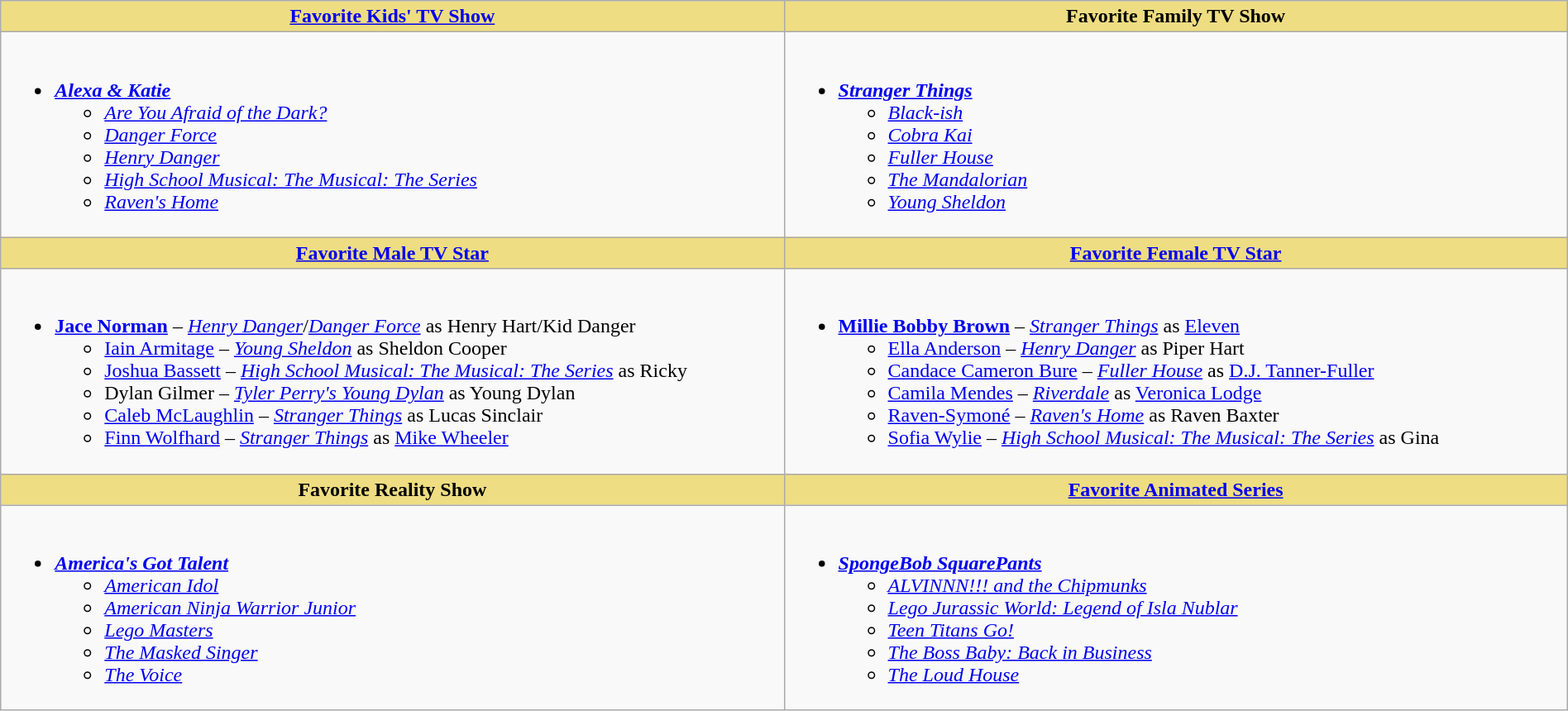<table class="wikitable" style="width:100%;">
<tr>
<th style="background:#EEDD82; width:50%"><a href='#'>Favorite Kids' TV Show</a></th>
<th style="background:#EEDD82; width:50%">Favorite Family TV Show</th>
</tr>
<tr>
<td valign="top"><br><ul><li><strong><em><a href='#'>Alexa & Katie</a></em></strong><ul><li><em><a href='#'>Are You Afraid of the Dark?</a></em></li><li><em><a href='#'>Danger Force</a></em></li><li><em><a href='#'>Henry Danger</a></em></li><li><em><a href='#'>High School Musical: The Musical: The Series</a></em></li><li><em><a href='#'>Raven's Home</a></em></li></ul></li></ul></td>
<td valign="top"><br><ul><li><strong><em><a href='#'>Stranger Things</a></em></strong><ul><li><em><a href='#'>Black-ish</a></em></li><li><em><a href='#'>Cobra Kai</a></em></li><li><em><a href='#'>Fuller House</a></em></li><li><em><a href='#'>The Mandalorian</a></em></li><li><em><a href='#'>Young Sheldon</a></em></li></ul></li></ul></td>
</tr>
<tr>
<th style="background:#EEDD82; width:50%"><a href='#'>Favorite Male TV Star</a></th>
<th style="background:#EEDD82; width:50%"><a href='#'>Favorite Female TV Star</a></th>
</tr>
<tr>
<td valign="top"><br><ul><li><strong><a href='#'>Jace Norman</a></strong> – <em><a href='#'>Henry Danger</a></em>/<em><a href='#'>Danger Force</a></em> as Henry Hart/Kid Danger<ul><li><a href='#'>Iain Armitage</a> – <em><a href='#'>Young Sheldon</a></em> as Sheldon Cooper</li><li><a href='#'>Joshua Bassett</a> – <em><a href='#'>High School Musical: The Musical: The Series</a></em> as Ricky</li><li>Dylan Gilmer – <em><a href='#'>Tyler Perry's Young Dylan</a></em> as Young Dylan</li><li><a href='#'>Caleb McLaughlin</a> – <em><a href='#'>Stranger Things</a></em> as Lucas Sinclair</li><li><a href='#'>Finn Wolfhard</a> – <em><a href='#'>Stranger Things</a></em> as <a href='#'>Mike Wheeler</a></li></ul></li></ul></td>
<td valign="top"><br><ul><li><strong><a href='#'>Millie Bobby Brown</a></strong> – <em><a href='#'>Stranger Things</a></em> as <a href='#'>Eleven</a><ul><li><a href='#'>Ella Anderson</a> – <em><a href='#'>Henry Danger</a></em> as Piper Hart</li><li><a href='#'>Candace Cameron Bure</a> – <em><a href='#'>Fuller House</a></em> as <a href='#'>D.J. Tanner-Fuller</a></li><li><a href='#'>Camila Mendes</a> – <em><a href='#'>Riverdale</a></em> as <a href='#'>Veronica Lodge</a></li><li><a href='#'>Raven-Symoné</a> – <em><a href='#'>Raven's Home</a></em> as Raven Baxter</li><li><a href='#'>Sofia Wylie</a> – <em><a href='#'>High School Musical: The Musical: The Series</a></em> as Gina</li></ul></li></ul></td>
</tr>
<tr>
<th style="background:#EEDD82; width:50%">Favorite Reality Show</th>
<th style="background:#EEDD82; width:50%"><a href='#'>Favorite Animated Series</a></th>
</tr>
<tr>
<td valign="top"><br><ul><li><strong><em><a href='#'>America's Got Talent</a></em></strong><ul><li><em><a href='#'>American Idol</a></em></li><li><em><a href='#'>American Ninja Warrior Junior</a></em></li><li><em><a href='#'>Lego Masters</a></em></li><li><em><a href='#'>The Masked Singer</a></em></li><li><em><a href='#'>The Voice</a></em></li></ul></li></ul></td>
<td valign="top"><br><ul><li><strong><em><a href='#'>SpongeBob SquarePants</a></em></strong><ul><li><em><a href='#'>ALVINNN!!! and the Chipmunks</a></em></li><li><em><a href='#'>Lego Jurassic World: Legend of Isla Nublar</a></em></li><li><em><a href='#'>Teen Titans Go!</a></em></li><li><em><a href='#'>The Boss Baby: Back in Business</a></em></li><li><em><a href='#'>The Loud House</a></em></li></ul></li></ul></td>
</tr>
</table>
